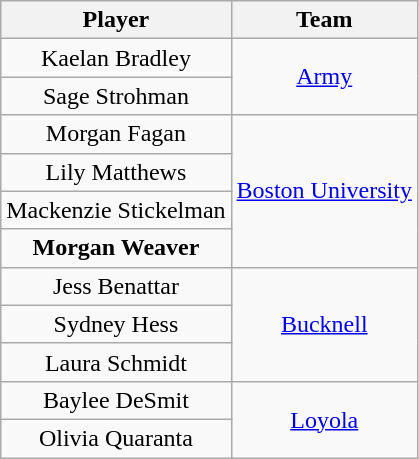<table class="wikitable" style="text-align: center;">
<tr>
<th>Player</th>
<th>Team</th>
</tr>
<tr>
<td>Kaelan Bradley</td>
<td rowspan=2><a href='#'>Army</a></td>
</tr>
<tr>
<td>Sage Strohman</td>
</tr>
<tr>
<td>Morgan Fagan</td>
<td rowspan=4><a href='#'>Boston University</a></td>
</tr>
<tr>
<td>Lily Matthews</td>
</tr>
<tr>
<td>Mackenzie Stickelman</td>
</tr>
<tr>
<td><strong>Morgan Weaver</strong></td>
</tr>
<tr>
<td>Jess Benattar</td>
<td rowspan=3><a href='#'>Bucknell</a></td>
</tr>
<tr>
<td>Sydney Hess</td>
</tr>
<tr>
<td>Laura Schmidt</td>
</tr>
<tr>
<td>Baylee DeSmit</td>
<td rowspan=2><a href='#'>Loyola</a></td>
</tr>
<tr>
<td>Olivia Quaranta</td>
</tr>
</table>
